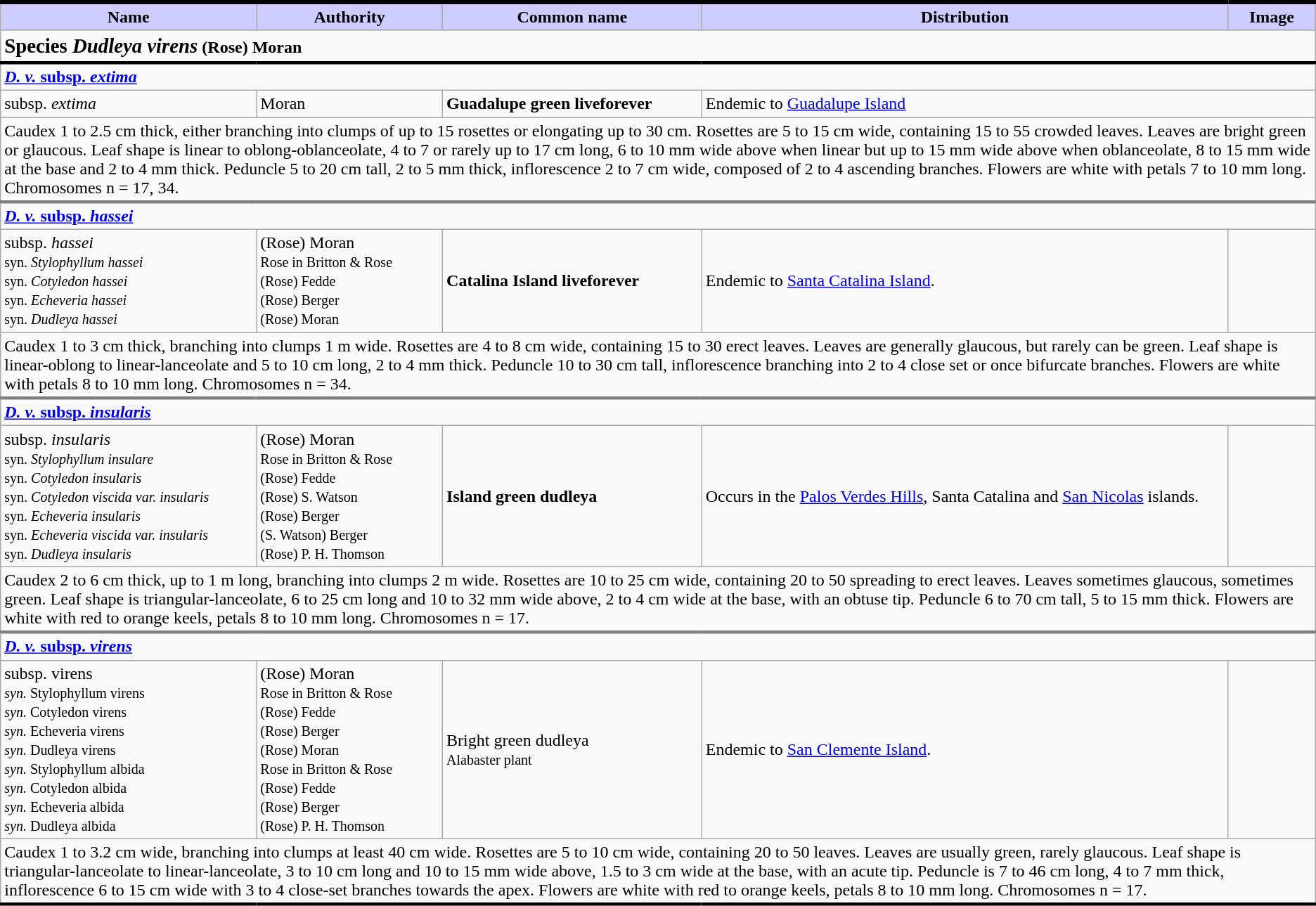<table class="wikitable" border="1">
<tr>
<th style="border-top:solid black 4px; background: #ccf">Name</th>
<th style="border-top:solid black 4px; background: #ccf">Authority</th>
<th style="border-top:solid black 4px; background: #ccf">Common name</th>
<th style="border-top:solid black 4px; background: #ccf">Distribution</th>
<th style="border-top:solid black 4px; background: #ccf">Image</th>
</tr>
<tr>
<td colspan="5" style="border-bottom: 3px solid black;"><strong><big>Species <em>Dudleya virens</em></big> (Rose) Moran</strong></td>
</tr>
<tr>
<td colspan="5"><strong><a href='#'><em>D. v.</em> subsp. <em>extima</em></a></strong></td>
</tr>
<tr>
<td>subsp. <em>extima</em></td>
<td>Moran</td>
<td><strong>Guadalupe green liveforever</strong></td>
<td colspan="2">Endemic to <a href='#'>Guadalupe Island</a></td>
</tr>
<tr>
<td colspan="5" style="border-bottom: 3px solid grey;">Caudex 1 to 2.5 cm thick, either branching into clumps of up to 15 rosettes or elongating up to 30 cm. Rosettes are 5 to 15 cm wide, containing 15 to 55 crowded leaves. Leaves are bright green or glaucous. Leaf shape is linear to oblong-oblanceolate, 4 to 7 or rarely up to 17 cm long, 6 to 10 mm wide above when linear but up to 15 mm wide above when oblanceolate, 8 to 15 mm wide at the base and 2 to 4 mm thick. Peduncle 5 to 20 cm tall, 2 to 5 mm thick, inflorescence 2 to 7 cm wide, composed of 2 to 4 ascending branches. Flowers are white with petals 7 to 10 mm long. Chromosomes n = 17, 34.</td>
</tr>
<tr>
<td colspan="5"><strong><a href='#'><em>D. v.</em> subsp. <em>hassei</em></a></strong></td>
</tr>
<tr>
<td>subsp. <em>hassei</em><br><small>syn. <em>Stylophyllum hassei</em></small><br><small>syn. <em>Cotyledon hassei</em></small><br><small>syn. <em>Echeveria hassei</em></small><br><small>syn. <em>Dudleya hassei</em></small></td>
<td>(Rose) Moran<br><small>Rose in Britton & Rose</small><br><small>(Rose) Fedde</small><br><small>(Rose) Berger</small><br><small>(Rose) Moran</small></td>
<td><strong>Catalina Island liveforever</strong></td>
<td>Endemic to <a href='#'>Santa Catalina Island</a>.</td>
<td></td>
</tr>
<tr>
<td colspan="5" style="border-bottom: 3px solid grey;">Caudex 1 to 3 cm thick, branching into clumps 1 m wide. Rosettes are 4 to 8 cm wide, containing 15 to 30 erect leaves. Leaves are generally glaucous, but rarely can be green. Leaf shape is linear-oblong to linear-lanceolate and 5 to 10 cm long, 2 to 4 mm thick. Peduncle 10 to 30 cm tall, inflorescence branching into 2 to 4 close set or once bifurcate branches. Flowers are white with petals 8 to 10 mm long. Chromosomes n = 34.</td>
</tr>
<tr>
<td colspan="5"><strong><a href='#'><em>D. v.</em> subsp. <em>insularis</em></a></strong></td>
</tr>
<tr>
<td>subsp. <em>insularis</em><br><small>syn. <em>Stylophyllum insulare</em></small><br><small>syn. <em>Cotyledon insularis</em></small><br><small>syn. <em>Cotyledon viscida var. insularis</em></small><br><small>syn. <em>Echeveria insularis</em></small><br><small>syn. <em>Echeveria viscida var. insularis</em></small><br><small>syn. <em>Dudleya insularis</em></small></td>
<td>(Rose) Moran<br><small>Rose in Britton & Rose</small><br><small>(Rose) Fedde</small><br><small>(Rose) S. Watson </small><br><small>(Rose) Berger</small><br><small>(S. Watson) Berger</small><br><small>(Rose) P. H. Thomson</small></td>
<td><strong>Island green dudleya</strong></td>
<td>Occurs in the <a href='#'>Palos Verdes Hills</a>, Santa Catalina and <a href='#'>San Nicolas</a> islands.</td>
<td></td>
</tr>
<tr>
<td colspan="5" style="border-bottom: 3px solid grey;">Caudex 2 to 6 cm thick, up to 1 m long, branching into clumps 2 m wide. Rosettes are 10 to 25 cm wide, containing 20 to 50 spreading to erect leaves. Leaves sometimes glaucous, sometimes green. Leaf shape is triangular-lanceolate, 6 to 25 cm long and 10 to 32 mm wide above, 2 to 4 cm wide at the base, with an obtuse tip. Peduncle 6 to 70 cm tall, 5 to 15 mm thick. Flowers are white with red to orange keels, petals 8 to 10 mm long. Chromosomes n = 17.</td>
</tr>
<tr>
<td colspan="5"><a href='#'><strong><em>D. v.</em></strong> <strong>subsp. <em>virens<strong><em></a></td>
</tr>
<tr>
<td>subsp. </em>virens<em><br><small>syn. </em>Stylophyllum virens<em></small><br><small>syn. </em>Cotyledon virens<em></small><br><small>syn. </em>Echeveria virens<em></small><br><small>syn. </em>Dudleya virens<em></small><br><small>syn. </em>Stylophyllum albida<em></small><br><small>syn. </em>Cotyledon albida<em></small><br><small>syn. </em>Echeveria albida<em></small><br><small>syn. </em>Dudleya albida<em></small></td>
<td>(Rose) Moran<br><small>Rose in Britton & Rose</small><br><small>(Rose) Fedde</small><br><small>(Rose) Berger</small><br><small>(Rose) Moran</small><br><small>Rose in Britton & Rose</small><br><small>(Rose) Fedde</small><br><small>(Rose) Berger</small><br><small>(Rose) P. H. Thomson</small></td>
<td></strong>Bright green dudleya<strong><br><small></strong>Alabaster plant<strong></small></td>
<td>Endemic to <a href='#'>San Clemente Island</a>.</td>
<td></td>
</tr>
<tr>
<td colspan="5" style="border-bottom: 3px solid black;">Caudex 1 to 3.2 cm wide, branching into clumps at least 40 cm wide. Rosettes are 5 to 10 cm wide, containing 20 to 50 leaves. Leaves are usually green, rarely glaucous. Leaf shape is triangular-lanceolate to linear-lanceolate, 3 to 10 cm long and 10 to 15 mm wide above, 1.5 to 3 cm wide at the base, with an acute tip. Peduncle is 7 to 46 cm long, 4 to 7 mm thick, inflorescence 6 to 15 cm wide with 3 to 4 close-set branches towards the apex. Flowers are white with red to orange keels, petals 8 to 10 mm long. Chromosomes n = 17.</td>
</tr>
</table>
